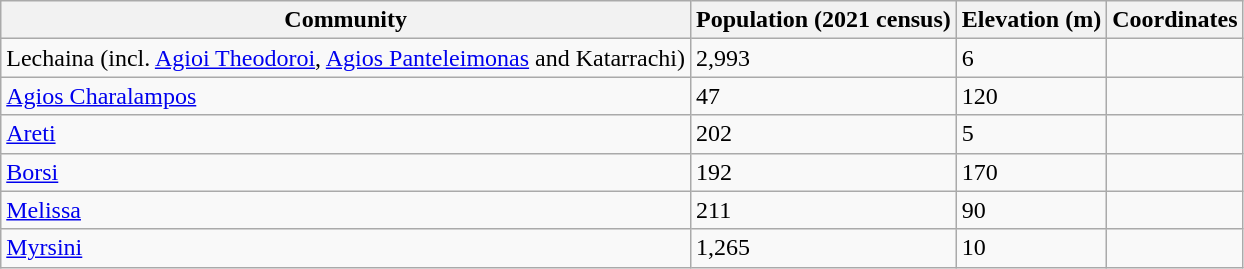<table class=wikitable>
<tr>
<th>Community</th>
<th>Population (2021 census)</th>
<th>Elevation (m)</th>
<th>Coordinates</th>
</tr>
<tr>
<td>Lechaina (incl. <a href='#'>Agioi Theodoroi</a>, <a href='#'>Agios Panteleimonas</a> and Katarrachi)</td>
<td>2,993</td>
<td>6</td>
<td></td>
</tr>
<tr>
<td><a href='#'>Agios Charalampos</a></td>
<td>47</td>
<td>120</td>
<td></td>
</tr>
<tr>
<td><a href='#'>Areti</a></td>
<td>202</td>
<td>5</td>
<td></td>
</tr>
<tr>
<td><a href='#'>Borsi</a></td>
<td>192</td>
<td>170</td>
<td></td>
</tr>
<tr>
<td><a href='#'>Melissa</a></td>
<td>211</td>
<td>90</td>
<td></td>
</tr>
<tr>
<td><a href='#'>Myrsini</a></td>
<td>1,265</td>
<td>10</td>
<td></td>
</tr>
</table>
